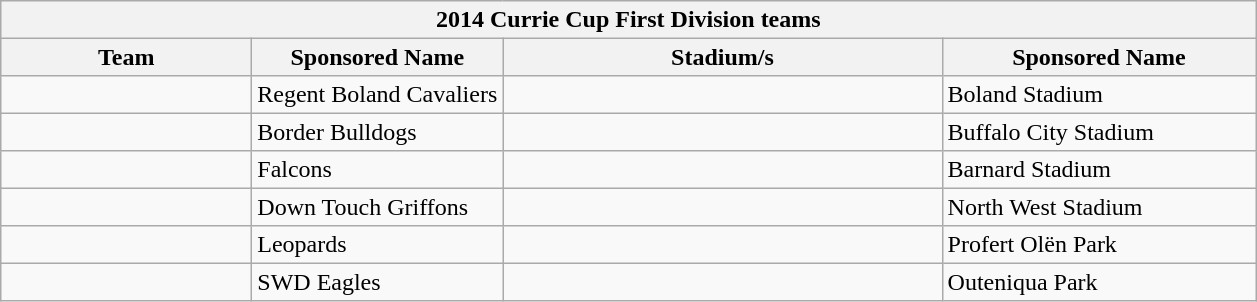<table class="wikitable collapsible sortable" style="line-height:110%;">
<tr>
<th colspan=4>2014 Currie Cup First Division teams</th>
</tr>
<tr>
<th width="20%">Team</th>
<th width="20%">Sponsored Name</th>
<th width="35%">Stadium/s</th>
<th width="25%">Sponsored Name</th>
</tr>
<tr>
<td></td>
<td>Regent Boland Cavaliers</td>
<td></td>
<td>Boland Stadium</td>
</tr>
<tr>
<td></td>
<td>Border Bulldogs</td>
<td></td>
<td>Buffalo City Stadium</td>
</tr>
<tr>
<td></td>
<td>Falcons</td>
<td></td>
<td>Barnard Stadium</td>
</tr>
<tr>
<td></td>
<td>Down Touch Griffons</td>
<td></td>
<td>North West Stadium</td>
</tr>
<tr>
<td></td>
<td>Leopards</td>
<td></td>
<td>Profert Olën Park</td>
</tr>
<tr>
<td></td>
<td>SWD Eagles</td>
<td></td>
<td>Outeniqua Park</td>
</tr>
</table>
